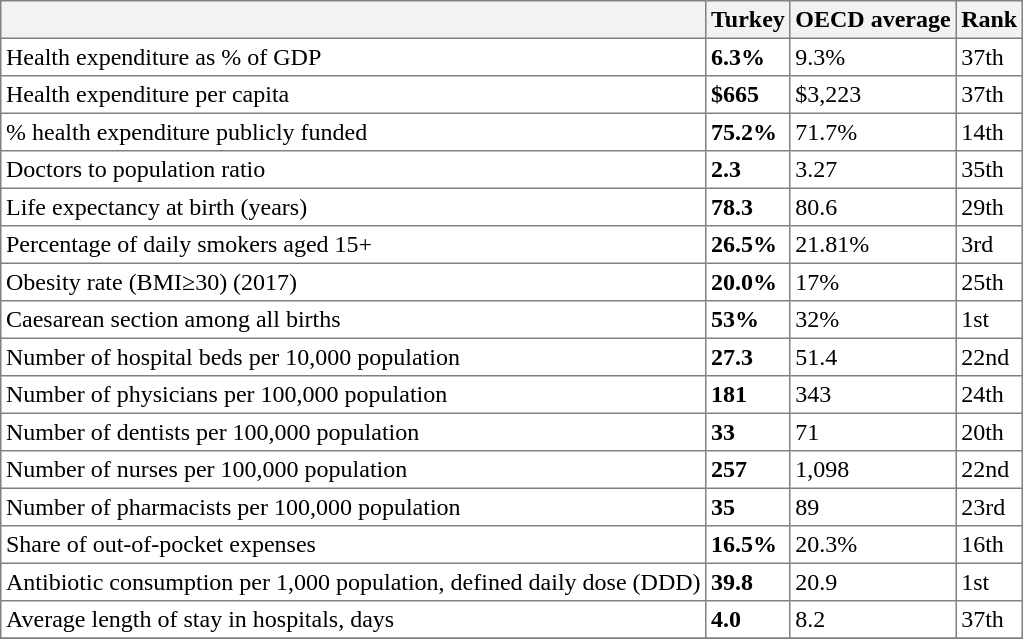<table class="toccolours" sortable border="1" cellpadding="3" style="border-collapse:collapse">
<tr bgcolor=#f2f2f2>
<th align="center"></th>
<th align="center">Turkey</th>
<th align="center">OECD average</th>
<th align="center">Rank</th>
</tr>
<tr>
<td>Health expenditure as % of GDP</td>
<td><strong>6.3%</strong></td>
<td>9.3%</td>
<td>37th</td>
</tr>
<tr>
<td>Health expenditure per capita</td>
<td><strong>$665</strong></td>
<td>$3,223</td>
<td>37th</td>
</tr>
<tr>
<td>% health expenditure publicly funded</td>
<td><strong>75.2%</strong></td>
<td>71.7%</td>
<td>14th</td>
</tr>
<tr>
<td>Doctors to population ratio</td>
<td><strong>2.3</strong></td>
<td>3.27</td>
<td>35th</td>
</tr>
<tr>
<td>Life expectancy at birth (years)</td>
<td><strong>78.3</strong></td>
<td>80.6</td>
<td>29th</td>
</tr>
<tr>
<td>Percentage of daily smokers aged 15+</td>
<td><strong>26.5%</strong></td>
<td>21.81%</td>
<td>3rd</td>
</tr>
<tr>
<td>Obesity rate (BMI≥30) (2017)</td>
<td><strong>20.0%</strong></td>
<td>17%</td>
<td>25th</td>
</tr>
<tr>
<td>Caesarean section among all births</td>
<td><strong>53%</strong></td>
<td>32%</td>
<td>1st</td>
</tr>
<tr>
<td>Number of hospital beds per 10,000 population</td>
<td><strong>27.3</strong></td>
<td>51.4</td>
<td>22nd</td>
</tr>
<tr>
<td>Number of physicians per 100,000 population</td>
<td><strong>181</strong></td>
<td>343</td>
<td>24th</td>
</tr>
<tr>
<td>Number of dentists per 100,000 population</td>
<td><strong>33</strong></td>
<td>71</td>
<td>20th</td>
</tr>
<tr>
<td>Number of nurses per 100,000 population</td>
<td><strong>257</strong></td>
<td>1,098</td>
<td>22nd</td>
</tr>
<tr>
<td>Number of pharmacists per 100,000 population</td>
<td><strong>35</strong></td>
<td>89</td>
<td>23rd</td>
</tr>
<tr>
<td>Share of out-of-pocket expenses</td>
<td><strong>16.5%</strong></td>
<td>20.3%</td>
<td>16th</td>
</tr>
<tr>
<td>Antibiotic consumption per 1,000 population, defined daily dose (DDD)</td>
<td><strong>39.8</strong></td>
<td>20.9</td>
<td>1st</td>
</tr>
<tr>
<td>Average length of stay in hospitals, days</td>
<td><strong>4.0</strong></td>
<td>8.2</td>
<td>37th</td>
</tr>
<tr>
</tr>
</table>
